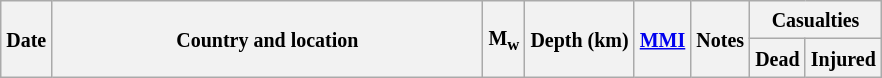<table class="wikitable sortable sort-under" style="border:1px black; margin-left:1em;">
<tr>
<th rowspan="2"><small>Date</small></th>
<th rowspan="2" style="width: 280px"><small>Country and location</small></th>
<th rowspan="2"><small>M<sub>w</sub></small></th>
<th rowspan="2"><small>Depth (km)</small></th>
<th rowspan="2"><small><a href='#'>MMI</a></small></th>
<th rowspan="2" class="unsortable"><small>Notes</small></th>
<th colspan="2"><small>Casualties</small></th>
</tr>
<tr>
<th><small>Dead</small></th>
<th><small>Injured</small></th>
</tr>
<tr>
</tr>
</table>
